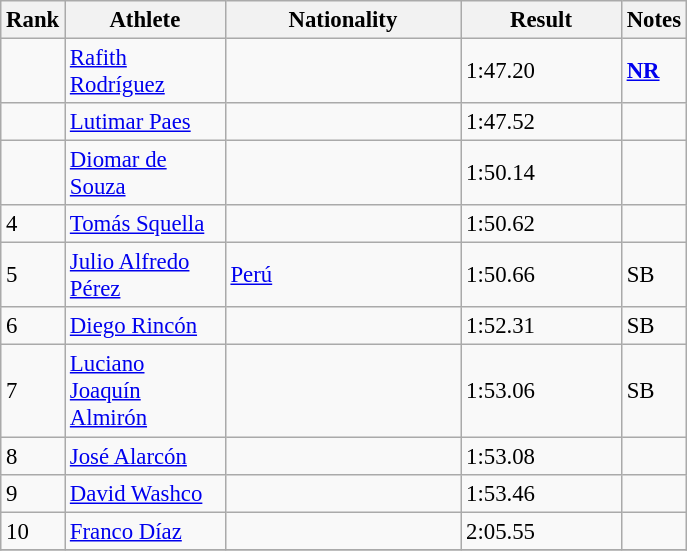<table class="wikitable" style="font-size:95%" style="width:35em;" style="text-align:center">
<tr>
<th>Rank</th>
<th width=100>Athlete</th>
<th width=150>Nationality</th>
<th width=100>Result</th>
<th>Notes</th>
</tr>
<tr>
<td></td>
<td align=left><a href='#'>Rafith Rodríguez</a></td>
<td align=left></td>
<td>1:47.20</td>
<td><a href='#'><strong>NR</strong></a></td>
</tr>
<tr>
<td></td>
<td align=left><a href='#'>Lutimar Paes</a></td>
<td align=left></td>
<td>1:47.52</td>
<td></td>
</tr>
<tr>
<td></td>
<td align=left><a href='#'>Diomar de Souza</a></td>
<td align=left></td>
<td>1:50.14</td>
<td></td>
</tr>
<tr>
<td>4</td>
<td align=left><a href='#'>Tomás Squella</a></td>
<td align=left></td>
<td>1:50.62</td>
<td></td>
</tr>
<tr>
<td>5</td>
<td align=left><a href='#'>Julio Alfredo Pérez</a></td>
<td align=left> <a href='#'>Perú</a></td>
<td>1:50.66</td>
<td>SB</td>
</tr>
<tr>
<td>6</td>
<td align=left><a href='#'>Diego Rincón</a></td>
<td align=left></td>
<td>1:52.31</td>
<td>SB</td>
</tr>
<tr>
<td>7</td>
<td align=left><a href='#'>Luciano Joaquín Almirón</a></td>
<td align=left></td>
<td>1:53.06</td>
<td>SB</td>
</tr>
<tr>
<td>8</td>
<td align=left><a href='#'>José Alarcón</a></td>
<td align=left></td>
<td>1:53.08</td>
<td></td>
</tr>
<tr>
<td>9</td>
<td align=left><a href='#'>David Washco</a></td>
<td align=left></td>
<td>1:53.46</td>
<td></td>
</tr>
<tr>
<td>10</td>
<td align=left><a href='#'>Franco Díaz</a></td>
<td align=left></td>
<td>2:05.55</td>
<td></td>
</tr>
<tr>
</tr>
</table>
